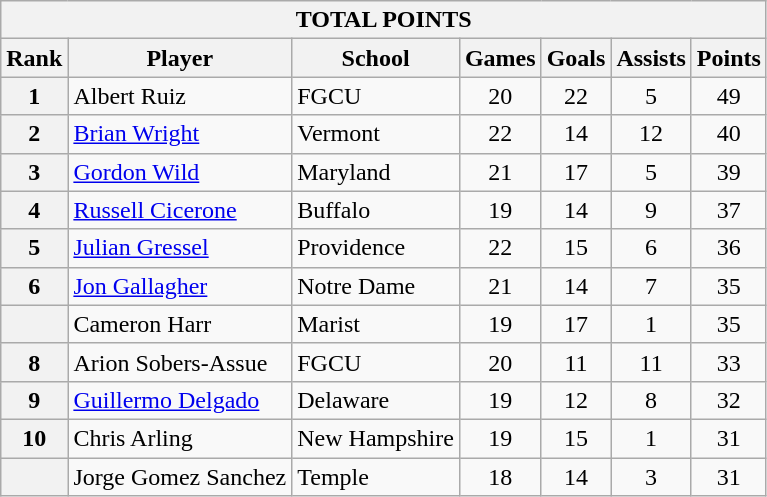<table class="wikitable">
<tr>
<th colspan=8>TOTAL POINTS</th>
</tr>
<tr 2>
<th>Rank</th>
<th>Player</th>
<th>School</th>
<th>Games</th>
<th>Goals</th>
<th>Assists</th>
<th>Points</th>
</tr>
<tr>
<th>1</th>
<td>Albert Ruiz</td>
<td>FGCU</td>
<td style="text-align:center;">20</td>
<td style="text-align:center;">22</td>
<td style="text-align:center;">5</td>
<td style="text-align:center;">49</td>
</tr>
<tr>
<th>2</th>
<td><a href='#'>Brian Wright</a></td>
<td>Vermont</td>
<td style="text-align:center;">22</td>
<td style="text-align:center;">14</td>
<td style="text-align:center;">12</td>
<td style="text-align:center;">40</td>
</tr>
<tr>
<th>3</th>
<td><a href='#'>Gordon Wild</a></td>
<td>Maryland</td>
<td style="text-align:center;">21</td>
<td style="text-align:center;">17</td>
<td style="text-align:center;">5</td>
<td style="text-align:center;">39</td>
</tr>
<tr>
<th>4</th>
<td><a href='#'>Russell Cicerone</a></td>
<td>Buffalo</td>
<td style="text-align:center;">19</td>
<td style="text-align:center;">14</td>
<td style="text-align:center;">9</td>
<td style="text-align:center;">37</td>
</tr>
<tr>
<th>5</th>
<td><a href='#'>Julian Gressel</a></td>
<td>Providence</td>
<td style="text-align:center;">22</td>
<td style="text-align:center;">15</td>
<td style="text-align:center;">6</td>
<td style="text-align:center;">36</td>
</tr>
<tr>
<th>6</th>
<td><a href='#'>Jon Gallagher</a></td>
<td>Notre Dame</td>
<td style="text-align:center;">21</td>
<td style="text-align:center;">14</td>
<td style="text-align:center;">7</td>
<td style="text-align:center;">35</td>
</tr>
<tr>
<th></th>
<td>Cameron Harr</td>
<td>Marist</td>
<td style="text-align:center;">19</td>
<td style="text-align:center;">17</td>
<td style="text-align:center;">1</td>
<td style="text-align:center;">35</td>
</tr>
<tr>
<th>8</th>
<td>Arion Sobers-Assue</td>
<td>FGCU</td>
<td style="text-align:center;">20</td>
<td style="text-align:center;">11</td>
<td style="text-align:center;">11</td>
<td style="text-align:center;">33</td>
</tr>
<tr>
<th>9</th>
<td><a href='#'>Guillermo Delgado</a></td>
<td>Delaware</td>
<td style="text-align:center;">19</td>
<td style="text-align:center;">12</td>
<td style="text-align:center;">8</td>
<td style="text-align:center;">32</td>
</tr>
<tr>
<th>10</th>
<td>Chris Arling</td>
<td>New Hampshire</td>
<td style="text-align:center;">19</td>
<td style="text-align:center;">15</td>
<td style="text-align:center;">1</td>
<td style="text-align:center;">31</td>
</tr>
<tr>
<th></th>
<td>Jorge Gomez Sanchez</td>
<td>Temple</td>
<td style="text-align:center;">18</td>
<td style="text-align:center;">14</td>
<td style="text-align:center;">3</td>
<td style="text-align:center;">31</td>
</tr>
</table>
